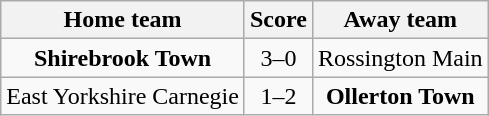<table class="wikitable" style="text-align: center">
<tr>
<th>Home team</th>
<th>Score</th>
<th>Away team</th>
</tr>
<tr>
<td><strong>Shirebrook Town</strong></td>
<td>3–0</td>
<td>Rossington Main</td>
</tr>
<tr>
<td>East Yorkshire Carnegie</td>
<td>1–2</td>
<td><strong>Ollerton Town</strong></td>
</tr>
</table>
